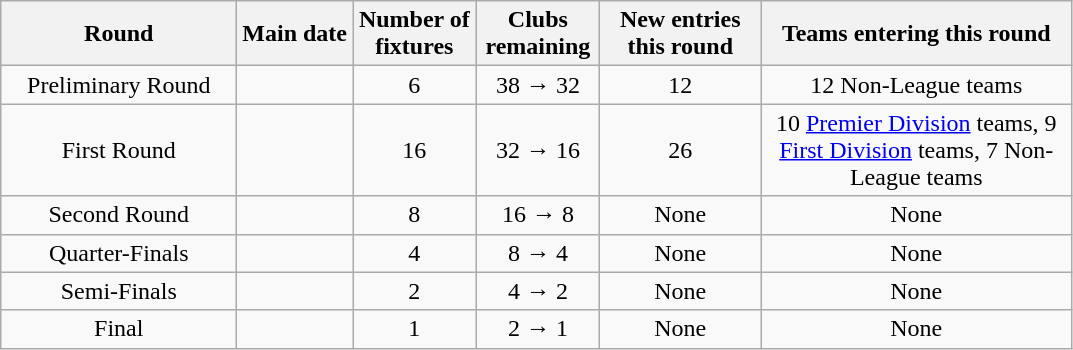<table class="wikitable plainrowheaders" style="text-align:center">
<tr>
<th scope="col" style="width:150px">Round</th>
<th>Main date</th>
<th scope="col" style="width:75px">Number of fixtures</th>
<th scope="col" style="width:75px">Clubs remaining</th>
<th scope="col" style="width:100px">New entries this round</th>
<th scope="col" style="width:200px">Teams entering this round</th>
</tr>
<tr>
<td>Preliminary Round</td>
<td></td>
<td>6</td>
<td>38 → 32</td>
<td>12</td>
<td>12 Non-League teams</td>
</tr>
<tr>
<td>First Round</td>
<td></td>
<td>16</td>
<td>32 → 16</td>
<td>26</td>
<td>10 <a href='#'>Premier Division</a> teams, 9 <a href='#'>First Division</a> teams, 7 Non-League teams</td>
</tr>
<tr>
<td>Second Round</td>
<td></td>
<td>8</td>
<td>16 → 8</td>
<td>None</td>
<td>None</td>
</tr>
<tr>
<td>Quarter-Finals</td>
<td></td>
<td>4</td>
<td>8 → 4</td>
<td>None</td>
<td>None</td>
</tr>
<tr>
<td>Semi-Finals</td>
<td></td>
<td>2</td>
<td>4 → 2</td>
<td>None</td>
<td>None</td>
</tr>
<tr>
<td>Final</td>
<td></td>
<td>1</td>
<td>2 → 1</td>
<td>None</td>
<td>None</td>
</tr>
</table>
